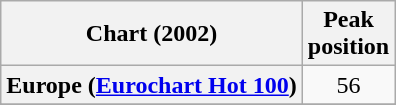<table class="wikitable sortable plainrowheaders" style="text-align:center">
<tr>
<th scope="col">Chart (2002)</th>
<th scope="col">Peak<br>position</th>
</tr>
<tr>
<th scope="row">Europe (<a href='#'>Eurochart Hot 100</a>)</th>
<td>56</td>
</tr>
<tr>
</tr>
<tr>
</tr>
</table>
